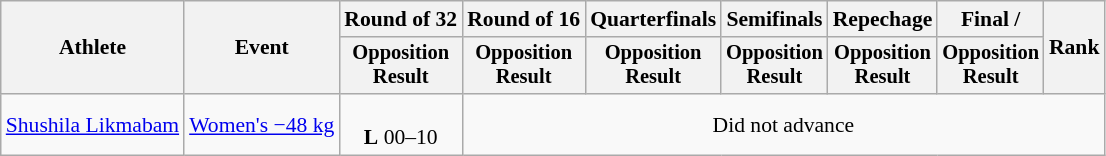<table class="wikitable" style="font-size:90%; text-align:center">
<tr>
<th rowspan=2>Athlete</th>
<th rowspan=2>Event</th>
<th>Round of 32</th>
<th>Round of 16</th>
<th>Quarterfinals</th>
<th>Semifinals</th>
<th>Repechage</th>
<th>Final / </th>
<th rowspan=2>Rank</th>
</tr>
<tr style="font-size:95%">
<th>Opposition <br> Result</th>
<th>Opposition <br> Result</th>
<th>Opposition <br> Result</th>
<th>Opposition <br> Result</th>
<th>Opposition <br> Result</th>
<th>Opposition <br> Result</th>
</tr>
<tr align=center>
<td align=left><a href='#'>Shushila Likmabam</a></td>
<td align=left><a href='#'>Women's −48 kg</a></td>
<td> <br> <strong>L</strong> 00–10</td>
<td colspan=6>Did not advance</td>
</tr>
</table>
